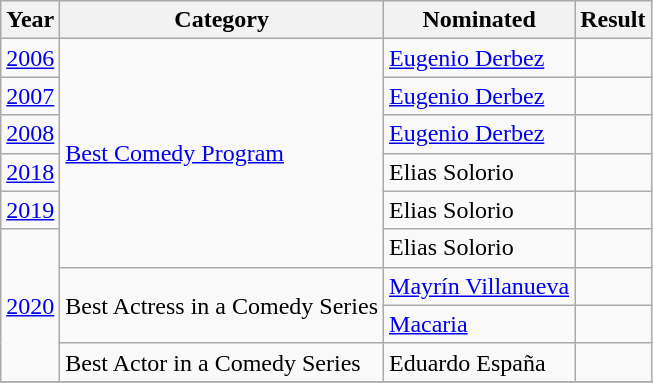<table class="wikitable plainrowheaders">
<tr>
<th scope="col">Year</th>
<th scope="col">Category</th>
<th scope="col">Nominated</th>
<th scope="col">Result</th>
</tr>
<tr>
<td><a href='#'>2006</a></td>
<td rowspan="6"><a href='#'>Best Comedy Program</a></td>
<td><a href='#'>Eugenio Derbez</a></td>
<td></td>
</tr>
<tr>
<td><a href='#'>2007</a></td>
<td><a href='#'>Eugenio Derbez</a></td>
<td></td>
</tr>
<tr>
<td><a href='#'>2008</a></td>
<td><a href='#'>Eugenio Derbez</a></td>
<td></td>
</tr>
<tr>
<td><a href='#'>2018</a></td>
<td>Elias Solorio</td>
<td></td>
</tr>
<tr>
<td><a href='#'>2019</a></td>
<td>Elias Solorio</td>
<td></td>
</tr>
<tr>
<td rowspan="4"><a href='#'>2020</a></td>
<td>Elias Solorio</td>
<td></td>
</tr>
<tr>
<td rowspan="2">Best Actress in a Comedy Series</td>
<td><a href='#'>Mayrín Villanueva</a></td>
<td></td>
</tr>
<tr>
<td><a href='#'>Macaria</a></td>
<td></td>
</tr>
<tr>
<td>Best Actor in a Comedy Series</td>
<td>Eduardo España</td>
<td></td>
</tr>
<tr>
</tr>
</table>
